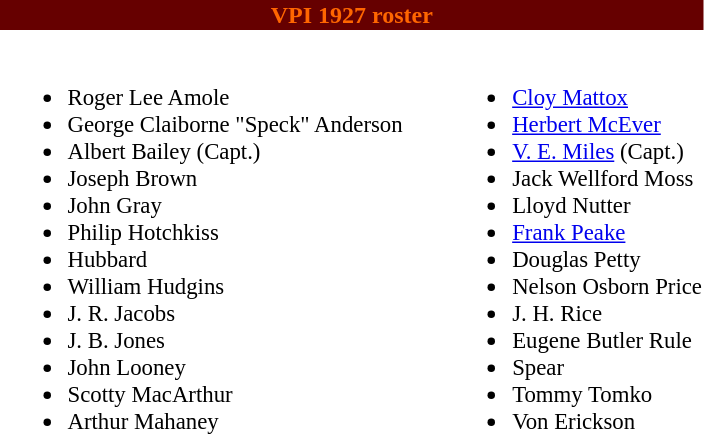<table class="toccolours" style="text-align: left;">
<tr>
<th colspan="9" style="background:#660000;color:#FF6600;text-align:center;"><span><strong>VPI 1927 roster</strong></span></th>
</tr>
<tr>
<td></td>
<td style="font-size:95%; vertical-align:top;"><br><ul><li>Roger Lee Amole</li><li>George Claiborne "Speck" Anderson</li><li>Albert Bailey (Capt.)</li><li>Joseph Brown</li><li>John Gray</li><li>Philip Hotchkiss</li><li>Hubbard</li><li>William Hudgins</li><li>J. R. Jacobs</li><li>J. B. Jones</li><li>John Looney</li><li>Scotty MacArthur</li><li>Arthur Mahaney</li></ul></td>
<td style="width: 25px;"></td>
<td style="font-size:95%; vertical-align:top;"><br><ul><li><a href='#'>Cloy Mattox</a></li><li><a href='#'>Herbert McEver</a></li><li><a href='#'>V. E. Miles</a> (Capt.)</li><li>Jack Wellford Moss</li><li>Lloyd Nutter</li><li><a href='#'>Frank Peake</a></li><li>Douglas Petty</li><li>Nelson Osborn Price</li><li>J. H. Rice</li><li>Eugene Butler Rule</li><li>Spear</li><li>Tommy Tomko</li><li>Von Erickson</li></ul></td>
</tr>
</table>
